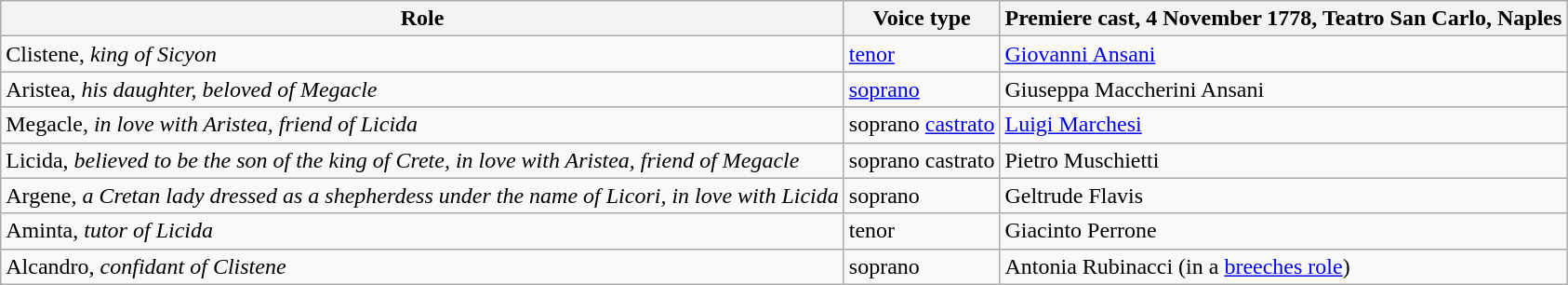<table class="wikitable">
<tr>
<th>Role</th>
<th>Voice type</th>
<th>Premiere cast, 4 November 1778, Teatro San Carlo, Naples</th>
</tr>
<tr>
<td>Clistene, <em>king of Sicyon</em></td>
<td><a href='#'>tenor</a></td>
<td><a href='#'>Giovanni Ansani</a></td>
</tr>
<tr>
<td>Aristea, <em>his daughter, beloved of Megacle</em></td>
<td><a href='#'>soprano</a></td>
<td>Giuseppa Maccherini Ansani</td>
</tr>
<tr>
<td>Megacle, <em>in love with Aristea, friend of Licida</em></td>
<td>soprano <a href='#'>castrato</a></td>
<td><a href='#'>Luigi Marchesi</a></td>
</tr>
<tr>
<td>Licida, <em>believed to be the son of the king of Crete, in love with Aristea, friend of Megacle</em></td>
<td>soprano castrato</td>
<td>Pietro Muschietti</td>
</tr>
<tr>
<td>Argene, <em>a Cretan lady dressed as a shepherdess under the name of Licori, in love with Licida</em></td>
<td>soprano</td>
<td>Geltrude Flavis</td>
</tr>
<tr>
<td>Aminta, <em>tutor of Licida</em></td>
<td>tenor</td>
<td>Giacinto Perrone</td>
</tr>
<tr>
<td>Alcandro, <em>confidant of Clistene</em></td>
<td>soprano</td>
<td>Antonia Rubinacci (in a <a href='#'>breeches role</a>)</td>
</tr>
</table>
